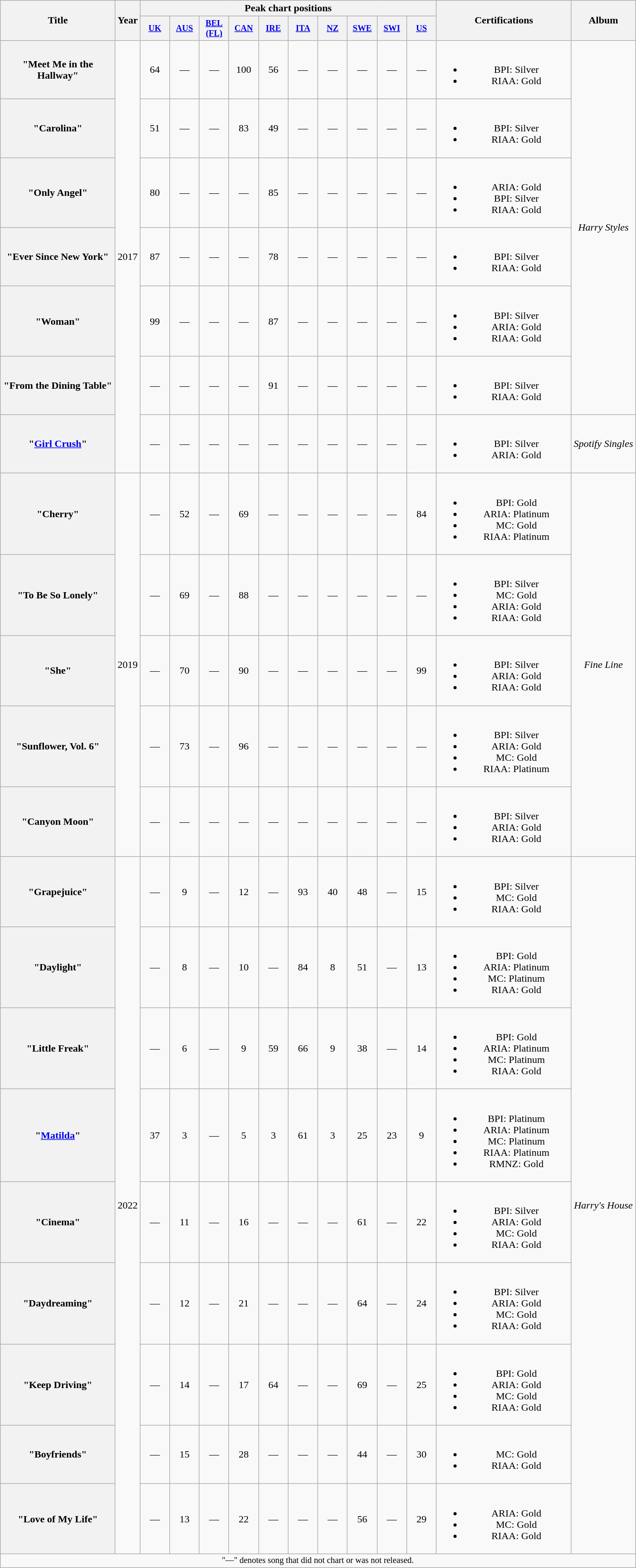<table class="wikitable plainrowheaders" style="text-align:center;">
<tr>
<th scope="col" rowspan="2" style="width:11em;">Title</th>
<th scope="col" rowspan="2" style="width:1em;">Year</th>
<th scope="col" colspan="10">Peak chart positions</th>
<th scope="col" rowspan="2" style="width:13em;">Certifications</th>
<th scope="col" rowspan="2">Album</th>
</tr>
<tr>
<th scope="col" style="width:3em;font-size:85%;"><a href='#'>UK</a><br></th>
<th scope="col" style="width:3em;font-size:85%;"><a href='#'>AUS</a><br></th>
<th scope="col" style="width:3em;font-size:85%;"><a href='#'>BEL<br>(FL)</a><br></th>
<th scope="col" style="width:3em;font-size:85%;"><a href='#'>CAN</a><br></th>
<th scope="col" style="width:3em;font-size:85%;"><a href='#'>IRE</a><br></th>
<th scope="col" style="width:3em;font-size:85%;"><a href='#'>ITA</a><br></th>
<th scope="col" style="width:3em;font-size:85%;"><a href='#'>NZ</a><br></th>
<th scope="col" style="width:3em;font-size:85%;"><a href='#'>SWE</a><br></th>
<th scope="col" style="width:3em;font-size:85%;"><a href='#'>SWI</a><br></th>
<th scope="col" style="width:3em;font-size:85%;"><a href='#'>US</a><br></th>
</tr>
<tr>
<th scope="row">"Meet Me in the Hallway"</th>
<td rowspan="7">2017</td>
<td>64</td>
<td>—</td>
<td>—</td>
<td>100</td>
<td>56</td>
<td>—</td>
<td>—</td>
<td>—</td>
<td>—</td>
<td>—</td>
<td><br><ul><li>BPI: Silver</li><li>RIAA: Gold</li></ul></td>
<td rowspan="6"><em>Harry Styles</em></td>
</tr>
<tr>
<th scope="row">"Carolina"</th>
<td>51</td>
<td>—</td>
<td>—</td>
<td>83</td>
<td>49</td>
<td>—</td>
<td>—</td>
<td>—</td>
<td>—</td>
<td>—</td>
<td><br><ul><li>BPI: Silver</li><li>RIAA: Gold</li></ul></td>
</tr>
<tr>
<th scope="row">"Only Angel"</th>
<td>80</td>
<td>—</td>
<td>—</td>
<td>—</td>
<td>85</td>
<td>—</td>
<td>—</td>
<td>—</td>
<td>—</td>
<td>—</td>
<td><br><ul><li>ARIA: Gold</li><li>BPI: Silver</li><li>RIAA: Gold</li></ul></td>
</tr>
<tr>
<th scope="row">"Ever Since New York"</th>
<td>87</td>
<td>—</td>
<td>—</td>
<td>—</td>
<td>78</td>
<td>—</td>
<td>—</td>
<td>—</td>
<td>—</td>
<td>—</td>
<td><br><ul><li>BPI: Silver</li><li>RIAA: Gold</li></ul></td>
</tr>
<tr>
<th scope="row">"Woman"</th>
<td>99</td>
<td>—</td>
<td>—</td>
<td>—</td>
<td>87</td>
<td>—</td>
<td>—</td>
<td>—</td>
<td>—</td>
<td>—</td>
<td><br><ul><li>BPI: Silver</li><li>ARIA: Gold</li><li>RIAA: Gold</li></ul></td>
</tr>
<tr>
<th scope="row">"From the Dining Table"</th>
<td>—</td>
<td>—</td>
<td>—</td>
<td>—</td>
<td>91</td>
<td>—</td>
<td>—</td>
<td>—</td>
<td>—</td>
<td>—</td>
<td><br><ul><li>BPI: Silver</li><li>RIAA: Gold</li></ul></td>
</tr>
<tr>
<th scope="row">"<a href='#'>Girl Crush</a>"</th>
<td>—</td>
<td>—</td>
<td>—</td>
<td>—</td>
<td>—</td>
<td>—</td>
<td>—</td>
<td>—</td>
<td>—</td>
<td>—</td>
<td><br><ul><li>BPI: Silver</li><li>ARIA: Gold</li></ul></td>
<td><em>Spotify Singles</em></td>
</tr>
<tr>
<th scope="row">"Cherry"</th>
<td rowspan="5">2019</td>
<td>—</td>
<td>52</td>
<td>—</td>
<td>69</td>
<td>—</td>
<td>—</td>
<td>—</td>
<td>—</td>
<td>—</td>
<td>84</td>
<td><br><ul><li>BPI: Gold</li><li>ARIA: Platinum</li><li>MC: Gold</li><li>RIAA: Platinum</li></ul></td>
<td rowspan="5"><em>Fine Line</em></td>
</tr>
<tr>
<th scope="row">"To Be So Lonely"</th>
<td>—</td>
<td>69</td>
<td>—</td>
<td>88</td>
<td>—</td>
<td>—</td>
<td>—</td>
<td>—</td>
<td>—</td>
<td>—</td>
<td><br><ul><li>BPI: Silver</li><li>MC: Gold</li><li>ARIA: Gold</li><li>RIAA: Gold</li></ul></td>
</tr>
<tr>
<th scope="row">"She"</th>
<td>—</td>
<td>70</td>
<td>—</td>
<td>90</td>
<td>—</td>
<td>—</td>
<td>—</td>
<td>—</td>
<td>—</td>
<td>99</td>
<td><br><ul><li>BPI: Silver</li><li>ARIA: Gold</li><li>RIAA: Gold</li></ul></td>
</tr>
<tr>
<th scope="row">"Sunflower, Vol. 6"</th>
<td>—</td>
<td>73</td>
<td>—</td>
<td>96</td>
<td>—</td>
<td>—</td>
<td>—</td>
<td>—</td>
<td>—</td>
<td>—</td>
<td><br><ul><li>BPI: Silver</li><li>ARIA: Gold</li><li>MC: Gold</li><li>RIAA: Platinum</li></ul></td>
</tr>
<tr>
<th scope="row">"Canyon Moon"</th>
<td>—</td>
<td>—</td>
<td>—</td>
<td>—</td>
<td>—</td>
<td>—</td>
<td>—</td>
<td>—</td>
<td>—</td>
<td>—</td>
<td><br><ul><li>BPI: Silver</li><li>ARIA: Gold</li><li>RIAA: Gold</li></ul></td>
</tr>
<tr>
<th scope="row">"Grapejuice"</th>
<td rowspan="9">2022</td>
<td>—</td>
<td>9</td>
<td>—</td>
<td>12</td>
<td>—</td>
<td>93</td>
<td>40</td>
<td>48</td>
<td>—</td>
<td>15</td>
<td><br><ul><li>BPI: Silver</li><li>MC: Gold</li><li>RIAA: Gold</li></ul></td>
<td rowspan="9"><em>Harry's House</em></td>
</tr>
<tr>
<th scope="row">"Daylight"</th>
<td>—</td>
<td>8</td>
<td>—</td>
<td>10</td>
<td>—</td>
<td>84</td>
<td>8</td>
<td>51</td>
<td>—</td>
<td>13</td>
<td><br><ul><li>BPI: Gold</li><li>ARIA: Platinum</li><li>MC: Platinum</li><li>RIAA: Gold</li></ul></td>
</tr>
<tr>
<th scope="row">"Little Freak"</th>
<td>—</td>
<td>6</td>
<td>—</td>
<td>9</td>
<td>59<br></td>
<td>66</td>
<td>9</td>
<td>38</td>
<td>—</td>
<td>14</td>
<td><br><ul><li>BPI: Gold</li><li>ARIA: Platinum</li><li>MC: Platinum</li><li>RIAA: Gold</li></ul></td>
</tr>
<tr>
<th scope="row">"<a href='#'>Matilda</a>"</th>
<td>37</td>
<td>3</td>
<td>—</td>
<td>5</td>
<td>3</td>
<td>61</td>
<td>3</td>
<td>25</td>
<td>23</td>
<td>9</td>
<td><br><ul><li>BPI: Platinum</li><li>ARIA: Platinum</li><li>MC: Platinum</li><li>RIAA: Platinum</li><li>RMNZ: Gold</li></ul></td>
</tr>
<tr>
<th scope="row">"Cinema"</th>
<td>—</td>
<td>11</td>
<td>—</td>
<td>16</td>
<td>—</td>
<td>—</td>
<td>—</td>
<td>61</td>
<td>—</td>
<td>22</td>
<td><br><ul><li>BPI: Silver</li><li>ARIA: Gold</li><li>MC: Gold</li><li>RIAA: Gold</li></ul></td>
</tr>
<tr>
<th scope="row">"Daydreaming"</th>
<td>—</td>
<td>12</td>
<td>—</td>
<td>21</td>
<td>—</td>
<td>—</td>
<td>—</td>
<td>64</td>
<td>—</td>
<td>24</td>
<td><br><ul><li>BPI: Silver</li><li>ARIA: Gold</li><li>MC: Gold</li><li>RIAA: Gold</li></ul></td>
</tr>
<tr>
<th scope="row">"Keep Driving"</th>
<td>—</td>
<td>14</td>
<td>—</td>
<td>17</td>
<td>64</td>
<td>—</td>
<td>—</td>
<td>69</td>
<td>—</td>
<td>25</td>
<td><br><ul><li>BPI: Gold</li><li>ARIA: Gold</li><li>MC: Gold</li><li>RIAA: Gold</li></ul></td>
</tr>
<tr>
<th scope="row">"Boyfriends"</th>
<td>—</td>
<td>15</td>
<td>—</td>
<td>28</td>
<td>—</td>
<td>—</td>
<td>—</td>
<td>44</td>
<td>—</td>
<td>30</td>
<td><br><ul><li>MC: Gold</li><li>RIAA: Gold</li></ul></td>
</tr>
<tr>
<th scope="row">"Love of My Life"</th>
<td>—</td>
<td>13</td>
<td>—</td>
<td>22</td>
<td>—</td>
<td>—</td>
<td>—</td>
<td>56</td>
<td>—</td>
<td>29</td>
<td><br><ul><li>ARIA: Gold</li><li>MC: Gold</li><li>RIAA: Gold</li></ul></td>
</tr>
<tr>
<td colspan="14" style="font-size:85%">"—" denotes song that did not chart or was not released.</td>
</tr>
</table>
